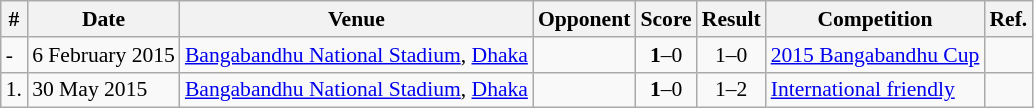<table class="wikitable" style="font-size:90%">
<tr>
<th>#</th>
<th>Date</th>
<th>Venue</th>
<th>Opponent</th>
<th>Score</th>
<th>Result</th>
<th>Competition</th>
<th>Ref.</th>
</tr>
<tr>
<td>-</td>
<td>6 February 2015</td>
<td><a href='#'>Bangabandhu National Stadium</a>, <a href='#'>Dhaka</a></td>
<td></td>
<td style="text-align:center;"><strong>1</strong>–0</td>
<td style="text-align:center;">1–0</td>
<td><a href='#'>2015 Bangabandhu Cup</a></td>
<td></td>
</tr>
<tr>
<td>1.</td>
<td>30 May 2015</td>
<td><a href='#'>Bangabandhu National Stadium</a>, <a href='#'>Dhaka</a></td>
<td></td>
<td style="text-align:center;"><strong>1</strong>–0</td>
<td style="text-align:center;">1–2</td>
<td><a href='#'>International friendly</a></td>
<td></td>
</tr>
</table>
